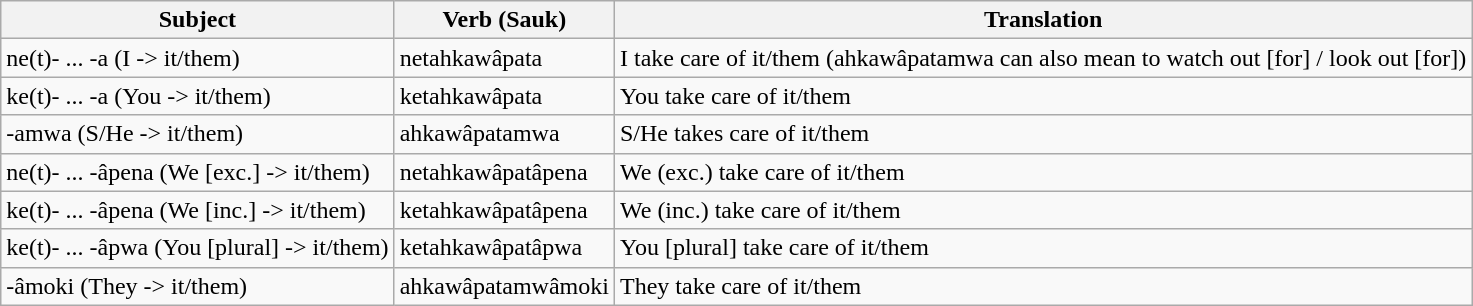<table class="wikitable">
<tr>
<th>Subject</th>
<th>Verb (Sauk)</th>
<th>Translation</th>
</tr>
<tr>
<td>ne(t)- ... -a (I -> it/them)</td>
<td>netahkawâpata</td>
<td>I take care of it/them (ahkawâpatamwa can also mean to watch out [for] / look out [for])</td>
</tr>
<tr>
<td>ke(t)- ... -a (You -> it/them)</td>
<td>ketahkawâpata</td>
<td>You take care of it/them</td>
</tr>
<tr>
<td>-amwa (S/He -> it/them)</td>
<td>ahkawâpatamwa</td>
<td>S/He takes care of it/them</td>
</tr>
<tr>
<td>ne(t)- ... -âpena (We [exc.] -> it/them)</td>
<td>netahkawâpatâpena</td>
<td>We (exc.) take care of it/them</td>
</tr>
<tr>
<td>ke(t)- ... -âpena (We [inc.] -> it/them)</td>
<td>ketahkawâpatâpena</td>
<td>We (inc.) take care of it/them</td>
</tr>
<tr>
<td>ke(t)- ... -âpwa (You [plural] -> it/them)</td>
<td>ketahkawâpatâpwa</td>
<td>You [plural] take care of it/them</td>
</tr>
<tr>
<td>-âmoki (They -> it/them)</td>
<td>ahkawâpatamwâmoki</td>
<td>They take care of it/them</td>
</tr>
</table>
